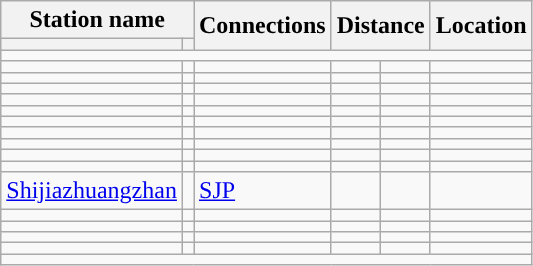<table class="wikitable">
<tr>
<th colspan="2">Station name</th>
<th rowspan="2">Connections</th>
<th colspan="2" rowspan="2">Distance<br></th>
<th rowspan="2">Location</th>
</tr>
<tr>
<th></th>
<th></th>
</tr>
<tr style="background:#">
<td colspan = "8"></td>
</tr>
<tr>
<td></td>
<td></td>
<td></td>
<td></td>
<td></td>
<td></td>
</tr>
<tr>
<td></td>
<td></td>
<td></td>
<td></td>
<td></td>
<td></td>
</tr>
<tr>
<td></td>
<td></td>
<td></td>
<td></td>
<td></td>
<td></td>
</tr>
<tr>
<td></td>
<td></td>
<td></td>
<td></td>
<td></td>
<td></td>
</tr>
<tr>
<td></td>
<td></td>
<td></td>
<td></td>
<td></td>
<td></td>
</tr>
<tr>
<td></td>
<td></td>
<td></td>
<td></td>
<td></td>
<td></td>
</tr>
<tr>
<td></td>
<td></td>
<td></td>
<td></td>
<td></td>
<td></td>
</tr>
<tr>
<td></td>
<td></td>
<td></td>
<td></td>
<td></td>
<td></td>
</tr>
<tr>
<td></td>
<td></td>
<td></td>
<td></td>
<td></td>
<td></td>
</tr>
<tr>
<td></td>
<td></td>
<td></td>
<td></td>
<td></td>
<td></td>
</tr>
<tr>
<td><a href='#'>Shijiazhuangzhan</a></td>
<td></td>
<td> <a href='#'>SJP</a><br></td>
<td></td>
<td></td>
<td></td>
</tr>
<tr>
<td></td>
<td></td>
<td></td>
<td></td>
<td></td>
<td></td>
</tr>
<tr>
<td></td>
<td></td>
<td></td>
<td></td>
<td></td>
<td></td>
</tr>
<tr>
<td></td>
<td></td>
<td></td>
<td></td>
<td></td>
<td></td>
</tr>
<tr>
<td></td>
<td></td>
<td></td>
<td></td>
<td></td>
<td></td>
</tr>
<tr style="background:#">
<td colspan = "8"></td>
</tr>
</table>
